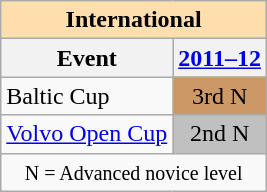<table class="wikitable" style="text-align:center">
<tr>
<th style="background-color: #ffdead; " colspan=2 align=center>International</th>
</tr>
<tr>
<th>Event</th>
<th><a href='#'>2011–12</a></th>
</tr>
<tr>
<td align=left>Baltic Cup</td>
<td bgcolor=cc9966>3rd N</td>
</tr>
<tr>
<td align=left><a href='#'>Volvo Open Cup</a></td>
<td bgcolor=silver>2nd N</td>
</tr>
<tr>
<td colspan=2 align=center><small> N = Advanced novice level </small></td>
</tr>
</table>
